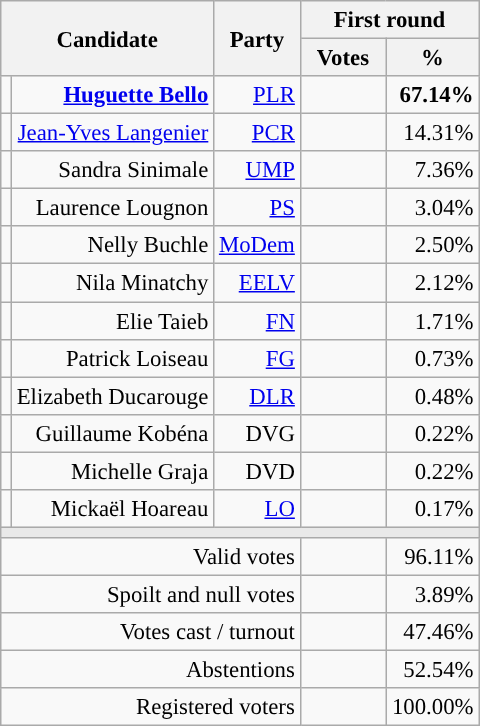<table class="wikitable" style="text-align:right;font-size:95%;">
<tr>
<th rowspan=2 colspan=2>Candidate</th>
<th rowspan=2 colspan=1>Party</th>
<th colspan=2>First round</th>
</tr>
<tr>
<th style="width:50px;">Votes</th>
<th style="width:55px;">%</th>
</tr>
<tr>
<td style="color:inherit;background-color:"></td>
<td><strong><a href='#'>Huguette Bello</a></strong></td>
<td><a href='#'>PLR</a></td>
<td><strong></strong></td>
<td><strong>67.14%</strong></td>
</tr>
<tr>
<td style="color:inherit;background-color:"></td>
<td><a href='#'>Jean-Yves Langenier</a></td>
<td><a href='#'>PCR</a></td>
<td></td>
<td>14.31%</td>
</tr>
<tr>
<td style="color:inherit;background-color:"></td>
<td>Sandra Sinimale</td>
<td><a href='#'>UMP</a></td>
<td></td>
<td>7.36%</td>
</tr>
<tr>
<td style="color:inherit;background-color:"></td>
<td>Laurence Lougnon</td>
<td><a href='#'>PS</a></td>
<td></td>
<td>3.04%</td>
</tr>
<tr>
<td style="color:inherit;background-color:"></td>
<td>Nelly Buchle</td>
<td><a href='#'>MoDem</a></td>
<td></td>
<td>2.50%</td>
</tr>
<tr>
<td style="color:inherit;background-color:"></td>
<td>Nila Minatchy</td>
<td><a href='#'>EELV</a></td>
<td></td>
<td>2.12%</td>
</tr>
<tr>
<td style="color:inherit;background-color:"></td>
<td>Elie Taieb</td>
<td><a href='#'>FN</a></td>
<td></td>
<td>1.71%</td>
</tr>
<tr>
<td style="color:inherit;background-color:"></td>
<td>Patrick Loiseau</td>
<td><a href='#'>FG</a></td>
<td></td>
<td>0.73%</td>
</tr>
<tr>
<td style="color:inherit;background-color:"></td>
<td>Elizabeth Ducarouge</td>
<td><a href='#'>DLR</a></td>
<td></td>
<td>0.48%</td>
</tr>
<tr>
<td style="background-color:;"></td>
<td>Guillaume Kobéna</td>
<td>DVG</td>
<td></td>
<td>0.22%</td>
</tr>
<tr>
<td style="background-color:;"></td>
<td>Michelle Graja</td>
<td>DVD</td>
<td></td>
<td>0.22%</td>
</tr>
<tr>
<td style="color:inherit;background-color:"></td>
<td>Mickaël Hoareau</td>
<td><a href='#'>LO</a></td>
<td></td>
<td>0.17%</td>
</tr>
<tr>
<td colspan=5 style="background-color:#E9E9E9;"></td>
</tr>
<tr>
<td colspan=3>Valid votes</td>
<td></td>
<td>96.11%</td>
</tr>
<tr>
<td colspan=3>Spoilt and null votes</td>
<td></td>
<td>3.89%</td>
</tr>
<tr>
<td colspan=3>Votes cast / turnout</td>
<td></td>
<td>47.46%</td>
</tr>
<tr>
<td colspan=3>Abstentions</td>
<td></td>
<td>52.54%</td>
</tr>
<tr>
<td colspan=3>Registered voters</td>
<td></td>
<td>100.00%</td>
</tr>
</table>
